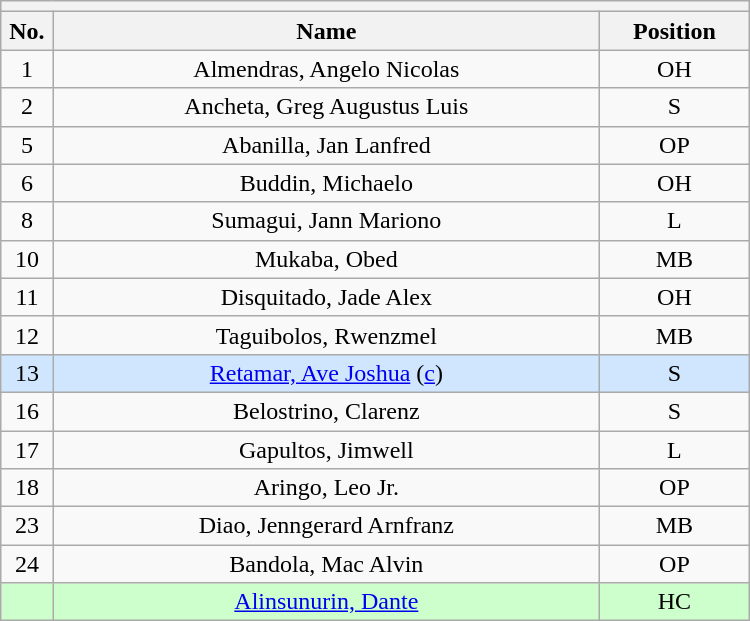<table class="wikitable mw-collapsible mw-collapsed" style="text-align:center; width:500px; border:none">
<tr>
<th style="text-align:center" colspan="3"></th>
</tr>
<tr>
<th style="width:7%">No.</th>
<th>Name</th>
<th style="width:20%">Position</th>
</tr>
<tr>
<td>1</td>
<td>Almendras, Angelo Nicolas</td>
<td>OH</td>
</tr>
<tr>
<td>2</td>
<td>Ancheta, Greg Augustus Luis</td>
<td>S</td>
</tr>
<tr>
<td>5</td>
<td>Abanilla, Jan Lanfred</td>
<td>OP</td>
</tr>
<tr>
<td>6</td>
<td>Buddin, Michaelo</td>
<td>OH</td>
</tr>
<tr>
<td>8</td>
<td>Sumagui, Jann Mariono</td>
<td>L</td>
</tr>
<tr>
<td>10</td>
<td>Mukaba, Obed</td>
<td>MB</td>
</tr>
<tr>
<td>11</td>
<td>Disquitado, Jade Alex</td>
<td>OH</td>
</tr>
<tr>
<td>12</td>
<td>Taguibolos, Rwenzmel</td>
<td>MB</td>
</tr>
<tr bgcolor=#D0E6FF>
<td>13</td>
<td><a href='#'>Retamar, Ave Joshua</a> (<a href='#'>c</a>)</td>
<td>S</td>
</tr>
<tr>
<td>16</td>
<td>Belostrino, Clarenz</td>
<td>S</td>
</tr>
<tr>
<td>17</td>
<td>Gapultos, Jimwell</td>
<td>L</td>
</tr>
<tr>
<td>18</td>
<td>Aringo, Leo Jr.</td>
<td>OP</td>
</tr>
<tr>
<td>23</td>
<td>Diao, Jenngerard Arnfranz</td>
<td>MB</td>
</tr>
<tr>
<td>24</td>
<td>Bandola, Mac Alvin</td>
<td>OP</td>
</tr>
<tr bgcolor=#CCFFCC>
<td></td>
<td><a href='#'>Alinsunurin, Dante</a></td>
<td>HC</td>
</tr>
</table>
